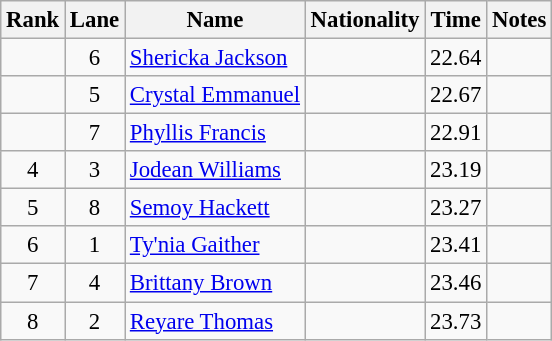<table class="wikitable sortable" style="text-align:center;font-size:95%">
<tr>
<th>Rank</th>
<th>Lane</th>
<th>Name</th>
<th>Nationality</th>
<th>Time</th>
<th>Notes</th>
</tr>
<tr>
<td></td>
<td>6</td>
<td align=left><a href='#'>Shericka Jackson</a></td>
<td align=left></td>
<td>22.64</td>
<td></td>
</tr>
<tr>
<td></td>
<td>5</td>
<td align=left><a href='#'>Crystal Emmanuel</a></td>
<td align=left></td>
<td>22.67</td>
<td></td>
</tr>
<tr>
<td></td>
<td>7</td>
<td align=left><a href='#'>Phyllis Francis</a></td>
<td align=left></td>
<td>22.91</td>
<td></td>
</tr>
<tr>
<td>4</td>
<td>3</td>
<td align=left><a href='#'>Jodean Williams</a></td>
<td align=left></td>
<td>23.19</td>
<td></td>
</tr>
<tr>
<td>5</td>
<td>8</td>
<td align=left><a href='#'>Semoy Hackett</a></td>
<td align=left></td>
<td>23.27</td>
<td></td>
</tr>
<tr>
<td>6</td>
<td>1</td>
<td align=left><a href='#'>Ty'nia Gaither</a></td>
<td align=left></td>
<td>23.41</td>
<td></td>
</tr>
<tr>
<td>7</td>
<td>4</td>
<td align=left><a href='#'>Brittany Brown</a></td>
<td align=left></td>
<td>23.46</td>
<td></td>
</tr>
<tr>
<td>8</td>
<td>2</td>
<td align=left><a href='#'>Reyare Thomas</a></td>
<td align=left></td>
<td>23.73</td>
<td></td>
</tr>
</table>
